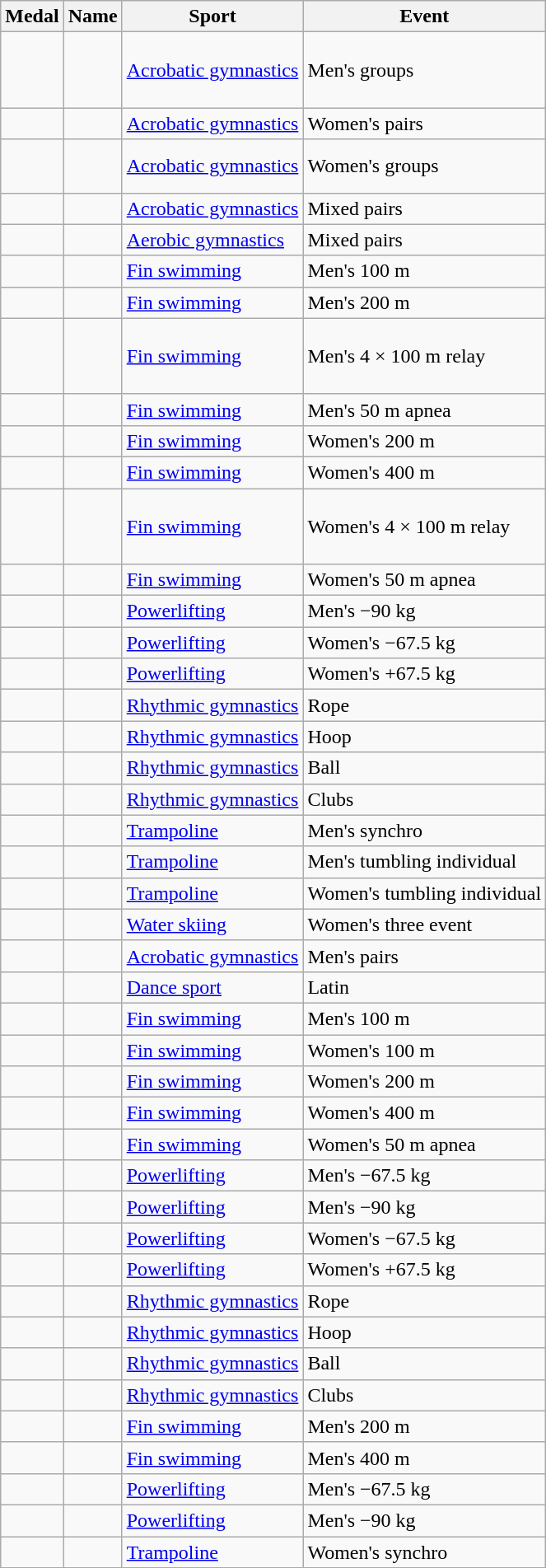<table class="wikitable sortable">
<tr>
<th>Medal</th>
<th>Name</th>
<th>Sport</th>
<th>Event</th>
</tr>
<tr>
<td></td>
<td><br><br><br></td>
<td><a href='#'>Acrobatic gymnastics</a></td>
<td>Men's groups</td>
</tr>
<tr>
<td></td>
<td><br></td>
<td><a href='#'>Acrobatic gymnastics</a></td>
<td>Women's pairs</td>
</tr>
<tr>
<td></td>
<td><br><br></td>
<td><a href='#'>Acrobatic gymnastics</a></td>
<td>Women's groups</td>
</tr>
<tr>
<td></td>
<td><br></td>
<td><a href='#'>Acrobatic gymnastics</a></td>
<td>Mixed pairs</td>
</tr>
<tr>
<td></td>
<td><br></td>
<td><a href='#'>Aerobic gymnastics</a></td>
<td>Mixed pairs</td>
</tr>
<tr>
<td></td>
<td></td>
<td><a href='#'>Fin swimming</a></td>
<td>Men's 100 m</td>
</tr>
<tr>
<td></td>
<td></td>
<td><a href='#'>Fin swimming</a></td>
<td>Men's 200 m</td>
</tr>
<tr>
<td></td>
<td><br><br><br></td>
<td><a href='#'>Fin swimming</a></td>
<td>Men's 4 × 100 m relay</td>
</tr>
<tr>
<td></td>
<td></td>
<td><a href='#'>Fin swimming</a></td>
<td>Men's 50 m apnea</td>
</tr>
<tr>
<td></td>
<td></td>
<td><a href='#'>Fin swimming</a></td>
<td>Women's 200 m</td>
</tr>
<tr>
<td></td>
<td></td>
<td><a href='#'>Fin swimming</a></td>
<td>Women's 400 m</td>
</tr>
<tr>
<td></td>
<td><br><br><br></td>
<td><a href='#'>Fin swimming</a></td>
<td>Women's 4 × 100 m relay</td>
</tr>
<tr>
<td></td>
<td></td>
<td><a href='#'>Fin swimming</a></td>
<td>Women's 50 m apnea</td>
</tr>
<tr>
<td></td>
<td></td>
<td><a href='#'>Powerlifting</a></td>
<td>Men's −90 kg</td>
</tr>
<tr>
<td></td>
<td></td>
<td><a href='#'>Powerlifting</a></td>
<td>Women's −67.5 kg</td>
</tr>
<tr>
<td></td>
<td></td>
<td><a href='#'>Powerlifting</a></td>
<td>Women's +67.5 kg</td>
</tr>
<tr>
<td></td>
<td></td>
<td><a href='#'>Rhythmic gymnastics</a></td>
<td>Rope</td>
</tr>
<tr>
<td></td>
<td></td>
<td><a href='#'>Rhythmic gymnastics</a></td>
<td>Hoop</td>
</tr>
<tr>
<td></td>
<td></td>
<td><a href='#'>Rhythmic gymnastics</a></td>
<td>Ball</td>
</tr>
<tr>
<td></td>
<td></td>
<td><a href='#'>Rhythmic gymnastics</a></td>
<td>Clubs</td>
</tr>
<tr>
<td></td>
<td><br></td>
<td><a href='#'>Trampoline</a></td>
<td>Men's synchro</td>
</tr>
<tr>
<td></td>
<td></td>
<td><a href='#'>Trampoline</a></td>
<td>Men's tumbling individual</td>
</tr>
<tr>
<td></td>
<td></td>
<td><a href='#'>Trampoline</a></td>
<td>Women's tumbling individual</td>
</tr>
<tr>
<td></td>
<td></td>
<td><a href='#'>Water skiing</a></td>
<td>Women's three event</td>
</tr>
<tr>
<td></td>
<td><br></td>
<td><a href='#'>Acrobatic gymnastics</a></td>
<td>Men's pairs</td>
</tr>
<tr>
<td></td>
<td><br></td>
<td><a href='#'>Dance sport</a></td>
<td>Latin</td>
</tr>
<tr>
<td></td>
<td></td>
<td><a href='#'>Fin swimming</a></td>
<td>Men's 100 m</td>
</tr>
<tr>
<td></td>
<td></td>
<td><a href='#'>Fin swimming</a></td>
<td>Women's 100 m</td>
</tr>
<tr>
<td></td>
<td></td>
<td><a href='#'>Fin swimming</a></td>
<td>Women's 200 m</td>
</tr>
<tr>
<td></td>
<td></td>
<td><a href='#'>Fin swimming</a></td>
<td>Women's 400 m</td>
</tr>
<tr>
<td></td>
<td></td>
<td><a href='#'>Fin swimming</a></td>
<td>Women's 50 m apnea</td>
</tr>
<tr>
<td></td>
<td></td>
<td><a href='#'>Powerlifting</a></td>
<td>Men's −67.5 kg</td>
</tr>
<tr>
<td></td>
<td></td>
<td><a href='#'>Powerlifting</a></td>
<td>Men's −90 kg</td>
</tr>
<tr>
<td></td>
<td></td>
<td><a href='#'>Powerlifting</a></td>
<td>Women's −67.5 kg</td>
</tr>
<tr>
<td></td>
<td></td>
<td><a href='#'>Powerlifting</a></td>
<td>Women's +67.5 kg</td>
</tr>
<tr>
<td></td>
<td></td>
<td><a href='#'>Rhythmic gymnastics</a></td>
<td>Rope</td>
</tr>
<tr>
<td></td>
<td></td>
<td><a href='#'>Rhythmic gymnastics</a></td>
<td>Hoop</td>
</tr>
<tr>
<td></td>
<td></td>
<td><a href='#'>Rhythmic gymnastics</a></td>
<td>Ball</td>
</tr>
<tr>
<td></td>
<td></td>
<td><a href='#'>Rhythmic gymnastics</a></td>
<td>Clubs</td>
</tr>
<tr>
<td></td>
<td></td>
<td><a href='#'>Fin swimming</a></td>
<td>Men's 200 m</td>
</tr>
<tr>
<td></td>
<td></td>
<td><a href='#'>Fin swimming</a></td>
<td>Men's 400 m</td>
</tr>
<tr>
<td></td>
<td></td>
<td><a href='#'>Powerlifting</a></td>
<td>Men's −67.5 kg</td>
</tr>
<tr>
<td></td>
<td></td>
<td><a href='#'>Powerlifting</a></td>
<td>Men's −90 kg</td>
</tr>
<tr>
<td></td>
<td><br></td>
<td><a href='#'>Trampoline</a></td>
<td>Women's synchro</td>
</tr>
</table>
